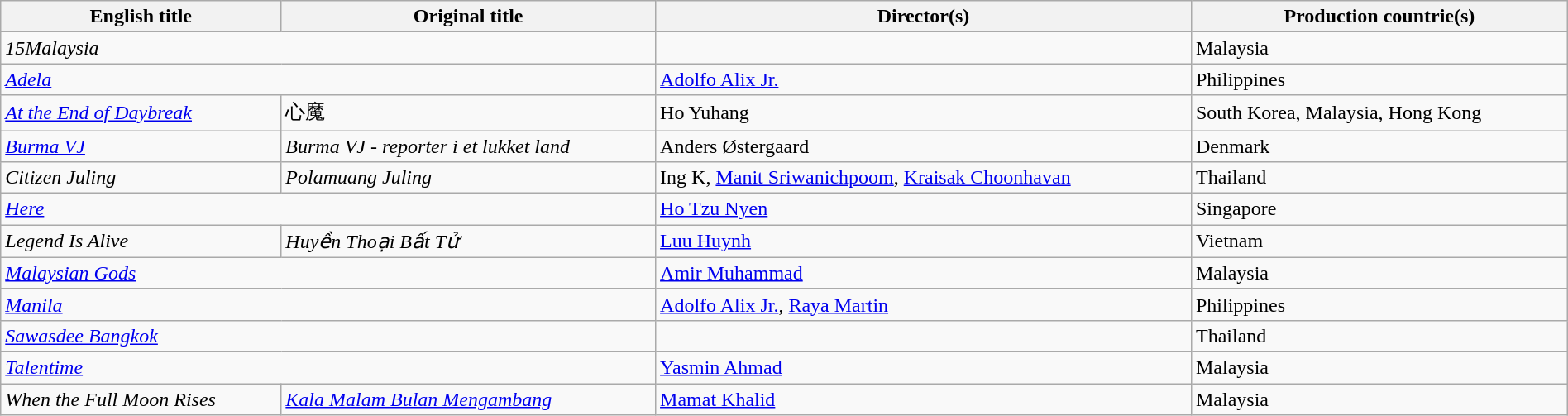<table class="sortable wikitable" style="width:100%; margin-bottom:4px">
<tr>
<th>English title</th>
<th>Original title</th>
<th>Director(s)</th>
<th>Production countrie(s)</th>
</tr>
<tr>
<td colspan="2"><em>15Malaysia</em></td>
<td></td>
<td>Malaysia</td>
</tr>
<tr>
<td colspan="2"><em><a href='#'>Adela</a></em></td>
<td><a href='#'>Adolfo Alix Jr.</a></td>
<td>Philippines</td>
</tr>
<tr>
<td><em><a href='#'>At the End of Daybreak</a></em></td>
<td>心魔</td>
<td>Ho Yuhang</td>
<td>South Korea, Malaysia, Hong Kong</td>
</tr>
<tr>
<td><em><a href='#'>Burma VJ</a></em></td>
<td><em>Burma VJ - reporter i et lukket land</em></td>
<td>Anders Østergaard</td>
<td>Denmark</td>
</tr>
<tr>
<td><em>Citizen Juling</em></td>
<td><em>Polamuang Juling</em></td>
<td>Ing K, <a href='#'>Manit Sriwanichpoom</a>, <a href='#'>Kraisak Choonhavan</a></td>
<td>Thailand</td>
</tr>
<tr>
<td colspan="2"><em><a href='#'>Here</a></em></td>
<td><a href='#'>Ho Tzu Nyen</a></td>
<td>Singapore</td>
</tr>
<tr>
<td><em>Legend Is Alive</em></td>
<td><em>Huyền Thoại Bất Tử</em></td>
<td><a href='#'>Luu Huynh</a></td>
<td>Vietnam</td>
</tr>
<tr>
<td colspan="2"><em><a href='#'>Malaysian Gods</a></em></td>
<td><a href='#'>Amir Muhammad</a></td>
<td>Malaysia</td>
</tr>
<tr>
<td colspan="2"><em><a href='#'>Manila</a></em></td>
<td><a href='#'>Adolfo Alix Jr.</a>, <a href='#'>Raya Martin</a></td>
<td>Philippines</td>
</tr>
<tr>
<td colspan="2"><em><a href='#'>Sawasdee Bangkok</a></em></td>
<td></td>
<td>Thailand</td>
</tr>
<tr>
<td colspan="2"><em><a href='#'>Talentime</a></em></td>
<td><a href='#'>Yasmin Ahmad</a></td>
<td>Malaysia</td>
</tr>
<tr>
<td><em>When the Full Moon Rises</em></td>
<td><em><a href='#'>Kala Malam Bulan Mengambang</a></em></td>
<td><a href='#'>Mamat Khalid</a></td>
<td>Malaysia</td>
</tr>
</table>
